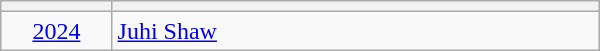<table class=wikitable style="width: 400px;">
<tr>
<th width="40"></th>
<th width="200"></th>
</tr>
<tr>
<td align=center><a href='#'>2024</a></td>
<td> <a href='#'>Juhi Shaw</a></td>
</tr>
</table>
